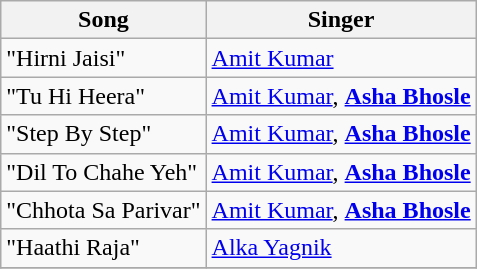<table class="wikitable">
<tr>
<th>Song</th>
<th>Singer</th>
</tr>
<tr>
<td>"Hirni Jaisi"</td>
<td><a href='#'>Amit Kumar</a></td>
</tr>
<tr>
<td>"Tu Hi Heera"</td>
<td><a href='#'>Amit Kumar</a>, <strong><a href='#'>Asha Bhosle</a></strong></td>
</tr>
<tr>
<td>"Step By Step"</td>
<td><a href='#'>Amit Kumar</a>, <strong><a href='#'>Asha Bhosle</a></strong></td>
</tr>
<tr>
<td>"Dil To Chahe Yeh"</td>
<td><a href='#'>Amit Kumar</a>, <strong><a href='#'>Asha Bhosle</a></strong></td>
</tr>
<tr>
<td>"Chhota Sa Parivar"</td>
<td><a href='#'>Amit Kumar</a>, <strong><a href='#'>Asha Bhosle</a></strong></td>
</tr>
<tr>
<td>"Haathi Raja"</td>
<td><a href='#'>Alka Yagnik</a></td>
</tr>
<tr>
</tr>
</table>
